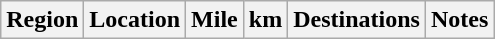<table class="wikitable plainrowheaders">
<tr>
<th scope=col>Region</th>
<th scope=col>Location</th>
<th scope=col>Mile</th>
<th scope=col>km</th>
<th scope=col>Destinations</th>
<th scope=col>Notes<br>

</th>
</tr>
</table>
